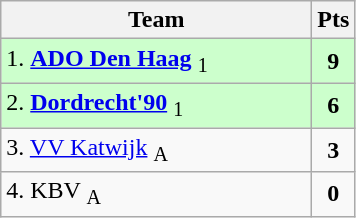<table class="wikitable" style="text-align:center; float:left; margin-right:1em">
<tr>
<th style="width:200px">Team</th>
<th width=20>Pts</th>
</tr>
<tr bgcolor=ccffcc>
<td align=left>1. <strong><a href='#'>ADO Den Haag</a></strong> <sub>1</sub></td>
<td><strong>9</strong></td>
</tr>
<tr bgcolor=ccffcc>
<td align=left>2. <strong><a href='#'>Dordrecht'90</a></strong> <sub>1</sub></td>
<td><strong>6</strong></td>
</tr>
<tr>
<td align=left>3. <a href='#'>VV Katwijk</a> <sub>A</sub></td>
<td><strong>3</strong></td>
</tr>
<tr>
<td align=left>4. KBV <sub>A</sub></td>
<td><strong>0</strong></td>
</tr>
</table>
